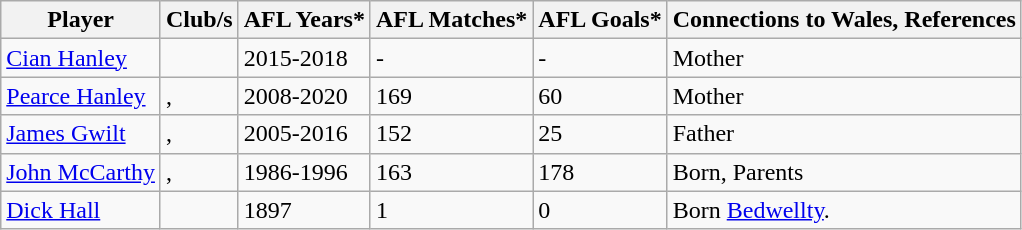<table class="wikitable sortable">
<tr>
<th>Player</th>
<th>Club/s</th>
<th>AFL Years*</th>
<th>AFL Matches*</th>
<th>AFL Goals*</th>
<th>Connections to Wales, References</th>
</tr>
<tr>
<td><a href='#'>Cian Hanley</a></td>
<td></td>
<td>2015-2018</td>
<td>-</td>
<td>-</td>
<td>Mother</td>
</tr>
<tr>
<td><a href='#'>Pearce Hanley</a></td>
<td>,  </td>
<td>2008-2020</td>
<td>169</td>
<td>60</td>
<td>Mother</td>
</tr>
<tr>
<td><a href='#'>James Gwilt</a></td>
<td>, </td>
<td>2005-2016</td>
<td>152</td>
<td>25</td>
<td>Father</td>
</tr>
<tr>
<td><a href='#'>John McCarthy</a></td>
<td>, </td>
<td>1986-1996</td>
<td>163</td>
<td>178</td>
<td>Born, Parents</td>
</tr>
<tr>
<td><a href='#'>Dick Hall</a></td>
<td></td>
<td>1897</td>
<td>1</td>
<td>0</td>
<td>Born <a href='#'>Bedwellty</a>.</td>
</tr>
</table>
